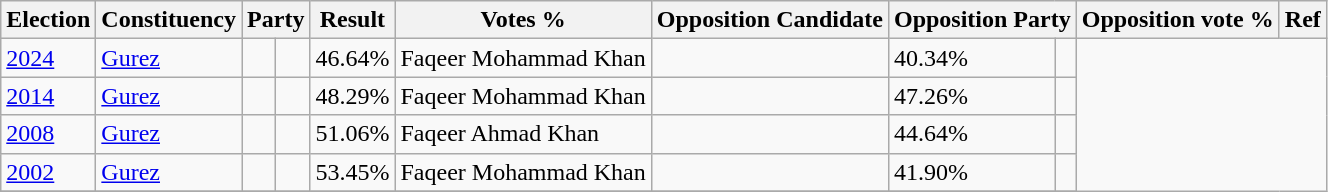<table class="wikitable sortable">
<tr>
<th>Election</th>
<th>Constituency</th>
<th colspan="2">Party</th>
<th>Result</th>
<th>Votes %</th>
<th>Opposition Candidate</th>
<th colspan="2">Opposition Party</th>
<th>Opposition vote %</th>
<th>Ref</th>
</tr>
<tr>
<td><a href='#'>2024</a></td>
<td><a href='#'>Gurez</a></td>
<td></td>
<td></td>
<td>46.64%</td>
<td>Faqeer Mohammad Khan</td>
<td></td>
<td>40.34%</td>
<td></td>
</tr>
<tr>
<td><a href='#'>2014</a></td>
<td><a href='#'>Gurez</a></td>
<td></td>
<td></td>
<td>48.29%</td>
<td>Faqeer Mohammad Khan</td>
<td></td>
<td>47.26%</td>
<td></td>
</tr>
<tr>
<td><a href='#'>2008</a></td>
<td><a href='#'>Gurez</a></td>
<td></td>
<td></td>
<td>51.06%</td>
<td>Faqeer Ahmad Khan</td>
<td></td>
<td>44.64%</td>
<td></td>
</tr>
<tr>
<td><a href='#'>2002</a></td>
<td><a href='#'>Gurez</a></td>
<td></td>
<td></td>
<td>53.45%</td>
<td>Faqeer Mohammad Khan</td>
<td></td>
<td>41.90%</td>
<td></td>
</tr>
<tr>
</tr>
</table>
